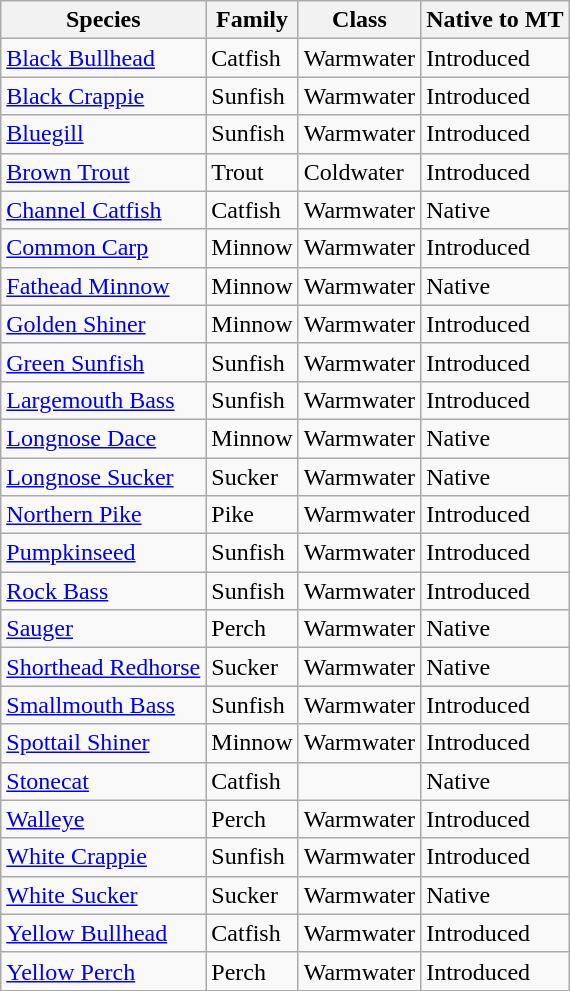<table class="wikitable">
<tr>
<th colspan="1" rowspan="1">Species</th>
<th colspan="1" rowspan="1">Family</th>
<th colspan="1" rowspan="1">Class</th>
<th colspan="1" rowspan="1">Native to MT</th>
</tr>
<tr>
<td><a href='#'>Black Bullhead</a></td>
<td>Catfish</td>
<td>Warmwater</td>
<td>Introduced</td>
</tr>
<tr>
<td><a href='#'>Black Crappie</a></td>
<td>Sunfish</td>
<td>Warmwater</td>
<td>Introduced</td>
</tr>
<tr>
<td><a href='#'>Bluegill</a></td>
<td>Sunfish</td>
<td>Warmwater</td>
<td>Introduced</td>
</tr>
<tr>
<td><a href='#'>Brown Trout</a></td>
<td>Trout</td>
<td>Coldwater</td>
<td>Introduced</td>
</tr>
<tr>
<td><a href='#'>Channel Catfish</a></td>
<td>Catfish</td>
<td>Warmwater</td>
<td>Native</td>
</tr>
<tr>
<td><a href='#'>Common Carp</a></td>
<td>Minnow</td>
<td>Warmwater</td>
<td>Introduced</td>
</tr>
<tr>
<td><a href='#'>Fathead Minnow</a></td>
<td>Minnow</td>
<td>Warmwater</td>
<td>Native</td>
</tr>
<tr>
<td><a href='#'>Golden Shiner</a></td>
<td>Minnow</td>
<td>Warmwater</td>
<td>Introduced</td>
</tr>
<tr>
<td><a href='#'>Green Sunfish</a></td>
<td>Sunfish</td>
<td>Warmwater</td>
<td>Introduced</td>
</tr>
<tr>
<td><a href='#'>Largemouth Bass</a></td>
<td>Sunfish</td>
<td>Warmwater</td>
<td>Introduced</td>
</tr>
<tr>
<td><a href='#'>Longnose Dace</a></td>
<td>Minnow</td>
<td>Warmwater</td>
<td>Native</td>
</tr>
<tr>
<td><a href='#'>Longnose Sucker</a></td>
<td>Sucker</td>
<td>Warmwater</td>
<td>Native</td>
</tr>
<tr>
<td><a href='#'>Northern Pike</a></td>
<td>Pike</td>
<td>Warmwater</td>
<td>Introduced</td>
</tr>
<tr>
<td><a href='#'>Pumpkinseed</a></td>
<td>Sunfish</td>
<td>Warmwater</td>
<td>Introduced</td>
</tr>
<tr>
<td><a href='#'>Rock Bass</a></td>
<td>Sunfish</td>
<td>Warmwater</td>
<td>Introduced</td>
</tr>
<tr>
<td><a href='#'>Sauger</a></td>
<td>Perch</td>
<td>Warmwater</td>
<td>Native</td>
</tr>
<tr>
<td><a href='#'>Shorthead Redhorse</a></td>
<td>Sucker</td>
<td>Warmwater</td>
<td>Native</td>
</tr>
<tr>
<td><a href='#'>Smallmouth Bass</a></td>
<td>Sunfish</td>
<td>Warmwater</td>
<td>Introduced</td>
</tr>
<tr>
<td><a href='#'>Spottail Shiner</a></td>
<td>Minnow</td>
<td>Warmwater</td>
<td>Introduced</td>
</tr>
<tr>
<td><a href='#'>Stonecat</a></td>
<td>Catfish</td>
<td></td>
<td>Native</td>
</tr>
<tr>
<td><a href='#'>Walleye</a></td>
<td>Perch</td>
<td>Warmwater</td>
<td>Introduced</td>
</tr>
<tr>
<td><a href='#'>White Crappie</a></td>
<td>Sunfish</td>
<td>Warmwater</td>
<td>Introduced</td>
</tr>
<tr>
<td><a href='#'>White Sucker</a></td>
<td>Sucker</td>
<td>Warmwater</td>
<td>Native</td>
</tr>
<tr>
<td><a href='#'>Yellow Bullhead</a></td>
<td>Catfish</td>
<td>Warmwater</td>
<td>Introduced</td>
</tr>
<tr>
<td><a href='#'>Yellow Perch</a></td>
<td>Perch</td>
<td>Warmwater</td>
<td>Introduced</td>
</tr>
</table>
